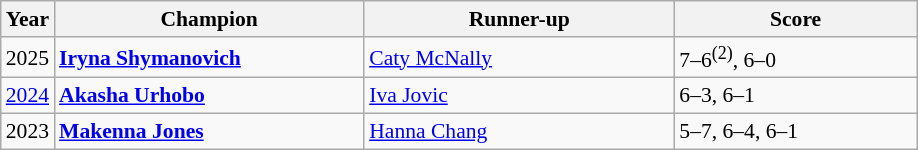<table class="wikitable" style="font-size:90%">
<tr>
<th>Year</th>
<th width="200">Champion</th>
<th width="200">Runner-up</th>
<th width="155">Score</th>
</tr>
<tr>
<td>2025</td>
<td> <strong><a href='#'>Iryna Shymanovich</a></strong></td>
<td> <a href='#'>Caty McNally</a></td>
<td>7–6<sup>(2)</sup>, 6–0</td>
</tr>
<tr>
<td><a href='#'>2024</a></td>
<td> <strong><a href='#'>Akasha Urhobo</a></strong></td>
<td> <a href='#'>Iva Jovic</a></td>
<td>6–3, 6–1</td>
</tr>
<tr>
<td>2023</td>
<td> <strong><a href='#'>Makenna Jones</a></strong></td>
<td> <a href='#'>Hanna Chang</a></td>
<td>5–7, 6–4, 6–1</td>
</tr>
</table>
